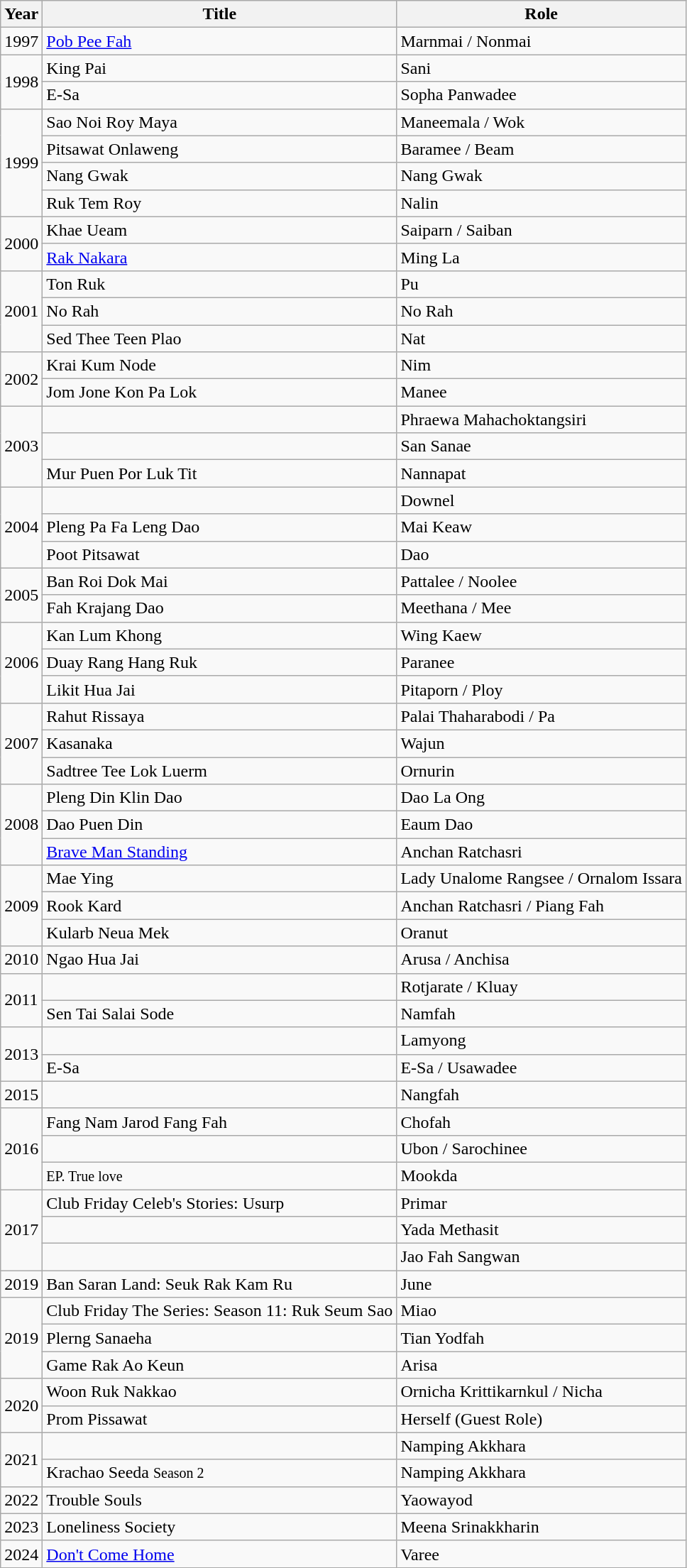<table class="wikitable">
<tr>
<th>Year</th>
<th>Title</th>
<th>Role</th>
</tr>
<tr>
<td>1997</td>
<td><a href='#'>Pob Pee Fah</a></td>
<td>Marnmai / Nonmai</td>
</tr>
<tr>
<td rowspan="2">1998</td>
<td>King Pai</td>
<td>Sani</td>
</tr>
<tr>
<td>E-Sa</td>
<td>Sopha Panwadee</td>
</tr>
<tr>
<td rowspan="4">1999</td>
<td>Sao Noi Roy Maya</td>
<td>Maneemala / Wok</td>
</tr>
<tr>
<td>Pitsawat Onlaweng</td>
<td>Baramee / Beam</td>
</tr>
<tr>
<td>Nang Gwak</td>
<td>Nang Gwak</td>
</tr>
<tr>
<td>Ruk Tem Roy</td>
<td>Nalin</td>
</tr>
<tr>
<td rowspan="2">2000</td>
<td>Khae Ueam</td>
<td>Saiparn / Saiban</td>
</tr>
<tr>
<td><a href='#'>Rak Nakara</a></td>
<td>Ming La</td>
</tr>
<tr>
<td rowspan="3">2001</td>
<td>Ton Ruk</td>
<td>Pu</td>
</tr>
<tr>
<td>No Rah</td>
<td>No Rah</td>
</tr>
<tr>
<td>Sed Thee Teen Plao</td>
<td>Nat</td>
</tr>
<tr>
<td rowspan="2">2002</td>
<td>Krai Kum Node</td>
<td>Nim</td>
</tr>
<tr>
<td>Jom Jone Kon Pa Lok</td>
<td>Manee</td>
</tr>
<tr>
<td rowspan="3">2003</td>
<td></td>
<td>Phraewa Mahachoktangsiri</td>
</tr>
<tr>
<td></td>
<td>San Sanae</td>
</tr>
<tr>
<td>Mur Puen Por Luk Tit</td>
<td>Nannapat</td>
</tr>
<tr>
<td rowspan="3">2004</td>
<td></td>
<td>Downel</td>
</tr>
<tr>
<td>Pleng Pa Fa Leng Dao</td>
<td>Mai Keaw</td>
</tr>
<tr>
<td>Poot Pitsawat</td>
<td>Dao</td>
</tr>
<tr>
<td rowspan="2">2005</td>
<td>Ban Roi Dok Mai</td>
<td>Pattalee / Noolee</td>
</tr>
<tr>
<td>Fah Krajang Dao</td>
<td>Meethana / Mee</td>
</tr>
<tr>
<td rowspan="3">2006</td>
<td>Kan Lum Khong</td>
<td>Wing Kaew</td>
</tr>
<tr>
<td>Duay Rang Hang Ruk</td>
<td>Paranee</td>
</tr>
<tr>
<td>Likit Hua Jai</td>
<td>Pitaporn / Ploy</td>
</tr>
<tr>
<td rowspan="3">2007</td>
<td>Rahut Rissaya</td>
<td>Palai Thaharabodi / Pa</td>
</tr>
<tr>
<td>Kasanaka</td>
<td>Wajun</td>
</tr>
<tr>
<td>Sadtree Tee Lok Luerm</td>
<td>Ornurin</td>
</tr>
<tr>
<td rowspan="3">2008</td>
<td>Pleng Din Klin Dao</td>
<td>Dao La Ong</td>
</tr>
<tr>
<td>Dao Puen Din</td>
<td>Eaum Dao</td>
</tr>
<tr>
<td><a href='#'>Brave Man Standing</a></td>
<td>Anchan Ratchasri</td>
</tr>
<tr>
<td rowspan="3">2009</td>
<td>Mae Ying</td>
<td>Lady Unalome Rangsee / Ornalom Issara</td>
</tr>
<tr>
<td>Rook Kard</td>
<td>Anchan Ratchasri / Piang Fah</td>
</tr>
<tr>
<td>Kularb Neua Mek</td>
<td>Oranut</td>
</tr>
<tr>
<td>2010</td>
<td>Ngao Hua Jai</td>
<td>Arusa / Anchisa</td>
</tr>
<tr>
<td rowspan="2">2011</td>
<td></td>
<td>Rotjarate / Kluay</td>
</tr>
<tr>
<td>Sen Tai Salai Sode</td>
<td>Namfah</td>
</tr>
<tr>
<td rowspan="2">2013</td>
<td></td>
<td>Lamyong</td>
</tr>
<tr>
<td>E-Sa</td>
<td>E-Sa / Usawadee</td>
</tr>
<tr>
<td>2015</td>
<td></td>
<td>Nangfah</td>
</tr>
<tr>
<td rowspan="3">2016</td>
<td>Fang Nam Jarod Fang Fah</td>
<td>Chofah</td>
</tr>
<tr>
<td></td>
<td>Ubon / Sarochinee</td>
</tr>
<tr>
<td> <small>EP. True love</small></td>
<td>Mookda</td>
</tr>
<tr>
<td rowspan="3">2017</td>
<td>Club Friday Celeb's Stories: Usurp</td>
<td>Primar</td>
</tr>
<tr>
<td></td>
<td>Yada Methasit</td>
</tr>
<tr>
<td></td>
<td>Jao Fah Sangwan</td>
</tr>
<tr>
<td>2019</td>
<td>Ban Saran Land: Seuk Rak Kam Ru</td>
<td>June</td>
</tr>
<tr>
<td rowspan="3">2019</td>
<td>Club Friday The Series: Season 11: Ruk Seum Sao</td>
<td>Miao</td>
</tr>
<tr>
<td>Plerng Sanaeha</td>
<td>Tian Yodfah</td>
</tr>
<tr>
<td>Game Rak Ao Keun</td>
<td>Arisa</td>
</tr>
<tr>
<td rowspan="2">2020</td>
<td>Woon Ruk Nakkao</td>
<td>Ornicha Krittikarnkul / Nicha</td>
</tr>
<tr>
<td>Prom Pissawat</td>
<td>Herself (Guest Role)</td>
</tr>
<tr>
<td rowspan="2">2021</td>
<td></td>
<td>Namping Akkhara</td>
</tr>
<tr>
<td>Krachao Seeda <small>Season 2</small></td>
<td>Namping Akkhara</td>
</tr>
<tr>
<td>2022</td>
<td>Trouble Souls</td>
<td>Yaowayod</td>
</tr>
<tr>
<td>2023</td>
<td>Loneliness Society</td>
<td>Meena Srinakkharin</td>
</tr>
<tr>
<td>2024</td>
<td><a href='#'>Don't Come Home</a></td>
<td>Varee</td>
</tr>
</table>
